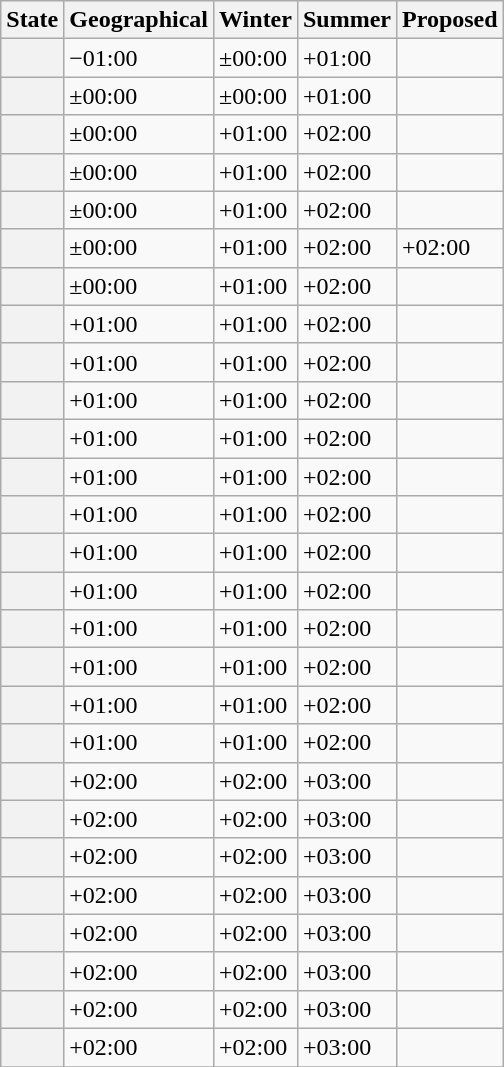<table class="wikitable sortable collapsible collapsed" style="min-width: 20em">
<tr>
<th>State</th>
<th>Geographical</th>
<th>Winter</th>
<th>Summer</th>
<th>Proposed </th>
</tr>
<tr --------------------------------------------------------------------------->
<th></th>
<td>−01:00</td>
<td>±00:00</td>
<td>+01:00</td>
<td></td>
</tr>
<tr --------------------------------------------------------------------------- >
<th></th>
<td title="−1 by majority of land mass, but ±0 by majority of population">±00:00</td>
<td>±00:00</td>
<td>+01:00</td>
<td></td>
</tr>
<tr ------>
<th></th>
<td>±00:00</td>
<td>+01:00</td>
<td>+02:00</td>
<td></td>
</tr>
<tr>
<th></th>
<td>±00:00</td>
<td>+01:00</td>
<td>+02:00</td>
<td></td>
</tr>
<tr>
<th></th>
<td>±00:00</td>
<td>+01:00</td>
<td>+02:00</td>
<td></td>
</tr>
<tr>
<th></th>
<td>±00:00</td>
<td>+01:00</td>
<td>+02:00</td>
<td>+02:00</td>
</tr>
<tr>
<th></th>
<td>±00:00</td>
<td>+01:00</td>
<td>+02:00</td>
<td></td>
</tr>
<tr --------------------------------------------------------------------------- >
<th></th>
<td>+01:00</td>
<td>+01:00</td>
<td>+02:00</td>
<td></td>
</tr>
<tr>
<th></th>
<td>+01:00</td>
<td>+01:00</td>
<td>+02:00</td>
<td></td>
</tr>
<tr>
<th></th>
<td>+01:00</td>
<td>+01:00</td>
<td>+02:00</td>
<td></td>
</tr>
<tr>
<th></th>
<td>+01:00</td>
<td>+01:00</td>
<td>+02:00</td>
<td></td>
</tr>
<tr>
<th></th>
<td>+01:00</td>
<td>+01:00</td>
<td>+02:00</td>
<td></td>
</tr>
<tr>
<th></th>
<td>+01:00</td>
<td>+01:00</td>
<td>+02:00</td>
<td></td>
</tr>
<tr>
<th></th>
<td>+01:00</td>
<td>+01:00</td>
<td>+02:00</td>
<td></td>
</tr>
<tr>
<th></th>
<td>+01:00</td>
<td>+01:00</td>
<td>+02:00</td>
<td></td>
</tr>
<tr>
<th></th>
<td>+01:00</td>
<td>+01:00</td>
<td>+02:00</td>
<td></td>
</tr>
<tr>
<th></th>
<td>+01:00</td>
<td>+01:00</td>
<td>+02:00</td>
<td></td>
</tr>
<tr>
<th></th>
<td>+01:00</td>
<td>+01:00</td>
<td>+02:00</td>
<td></td>
</tr>
<tr>
<th></th>
<td>+01:00</td>
<td>+01:00</td>
<td>+02:00</td>
<td></td>
</tr>
<tr --------------------------------------------------------------------------- >
<th></th>
<td>+02:00</td>
<td>+02:00</td>
<td>+03:00</td>
<td></td>
</tr>
<tr>
<th></th>
<td>+02:00</td>
<td>+02:00</td>
<td>+03:00</td>
<td></td>
</tr>
<tr>
<th></th>
<td>+02:00</td>
<td>+02:00</td>
<td>+03:00</td>
<td></td>
</tr>
<tr>
<th></th>
<td>+02:00</td>
<td>+02:00</td>
<td>+03:00</td>
<td></td>
</tr>
<tr>
<th></th>
<td>+02:00</td>
<td>+02:00</td>
<td>+03:00</td>
<td></td>
</tr>
<tr>
<th></th>
<td>+02:00</td>
<td>+02:00</td>
<td>+03:00</td>
<td></td>
</tr>
<tr>
<th></th>
<td title="+01:00 by land mass, but +02:00 by area (incl. sea) and population">+02:00</td>
<td>+02:00</td>
<td>+03:00</td>
<td></td>
</tr>
<tr>
<th></th>
<td>+02:00</td>
<td>+02:00</td>
<td>+03:00</td>
<td></td>
</tr>
<tr --------------------------------------------------------------------------->
</tr>
</table>
